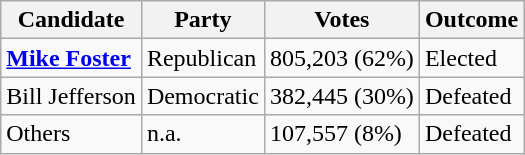<table class="wikitable">
<tr>
<th>Candidate</th>
<th>Party</th>
<th>Votes</th>
<th>Outcome</th>
</tr>
<tr>
<td><strong><a href='#'>Mike Foster</a></strong></td>
<td>Republican</td>
<td>805,203 (62%)</td>
<td>Elected</td>
</tr>
<tr>
<td>Bill Jefferson</td>
<td>Democratic</td>
<td>382,445 (30%)</td>
<td>Defeated</td>
</tr>
<tr>
<td>Others</td>
<td>n.a.</td>
<td>107,557 (8%)</td>
<td>Defeated</td>
</tr>
</table>
